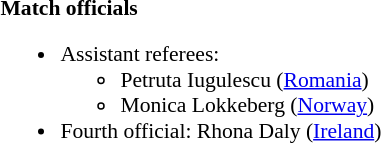<table width=100% style="font-size: 90%">
<tr>
<td width=50% valign=top><br><strong>Match officials</strong><ul><li>Assistant referees:<ul><li>Petruta Iugulescu (<a href='#'>Romania</a>)</li><li>Monica Lokkeberg (<a href='#'>Norway</a>)</li></ul></li><li>Fourth official: Rhona Daly (<a href='#'>Ireland</a>)</li></ul></td>
</tr>
</table>
